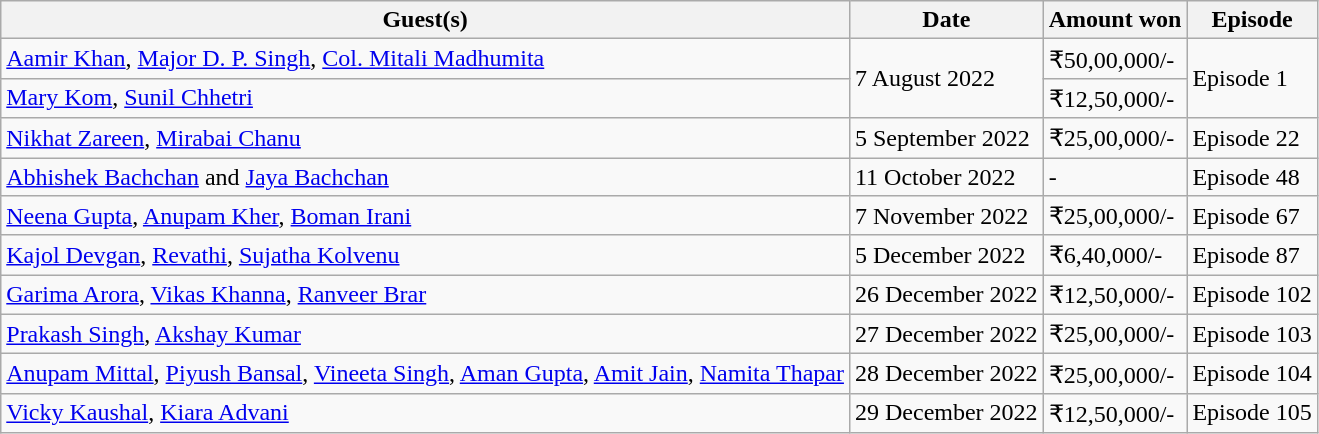<table class="wikitable">
<tr>
<th>Guest(s)</th>
<th>Date</th>
<th>Amount won</th>
<th>Episode</th>
</tr>
<tr>
<td><a href='#'>Aamir Khan</a>, <a href='#'>Major D. P. Singh</a>, <a href='#'>Col. Mitali Madhumita</a></td>
<td rowspan="2">7 August 2022</td>
<td>₹50,00,000/-</td>
<td rowspan="2">Episode 1</td>
</tr>
<tr>
<td><a href='#'>Mary Kom</a>, <a href='#'>Sunil Chhetri</a></td>
<td>₹12,50,000/-</td>
</tr>
<tr>
<td><a href='#'>Nikhat Zareen</a>, <a href='#'>Mirabai Chanu</a></td>
<td>5 September 2022</td>
<td>₹25,00,000/-</td>
<td>Episode 22</td>
</tr>
<tr>
<td><a href='#'>Abhishek Bachchan</a> and <a href='#'>Jaya Bachchan</a></td>
<td>11 October 2022</td>
<td>-</td>
<td>Episode 48</td>
</tr>
<tr>
<td><a href='#'>Neena Gupta</a>, <a href='#'>Anupam Kher</a>, <a href='#'>Boman Irani</a></td>
<td>7 November 2022</td>
<td>₹25,00,000/-</td>
<td>Episode 67</td>
</tr>
<tr>
<td><a href='#'>Kajol Devgan</a>, <a href='#'>Revathi</a>, <a href='#'>Sujatha Kolvenu</a></td>
<td>5 December 2022</td>
<td>₹6,40,000/-</td>
<td>Episode 87</td>
</tr>
<tr>
<td><a href='#'>Garima Arora</a>, <a href='#'>Vikas Khanna</a>, <a href='#'>Ranveer Brar</a></td>
<td>26 December 2022</td>
<td>₹12,50,000/-</td>
<td>Episode 102</td>
</tr>
<tr>
<td><a href='#'>Prakash Singh</a>, <a href='#'>Akshay Kumar</a></td>
<td>27 December 2022</td>
<td>₹25,00,000/-</td>
<td>Episode 103</td>
</tr>
<tr>
<td><a href='#'>Anupam Mittal</a>, <a href='#'>Piyush Bansal</a>, <a href='#'>Vineeta Singh</a>, <a href='#'>Aman Gupta</a>, <a href='#'>Amit Jain</a>, <a href='#'>Namita Thapar</a></td>
<td>28 December 2022</td>
<td>₹25,00,000/-</td>
<td>Episode 104</td>
</tr>
<tr>
<td><a href='#'>Vicky Kaushal</a>, <a href='#'>Kiara Advani</a></td>
<td>29 December 2022</td>
<td>₹12,50,000/-</td>
<td>Episode 105</td>
</tr>
</table>
